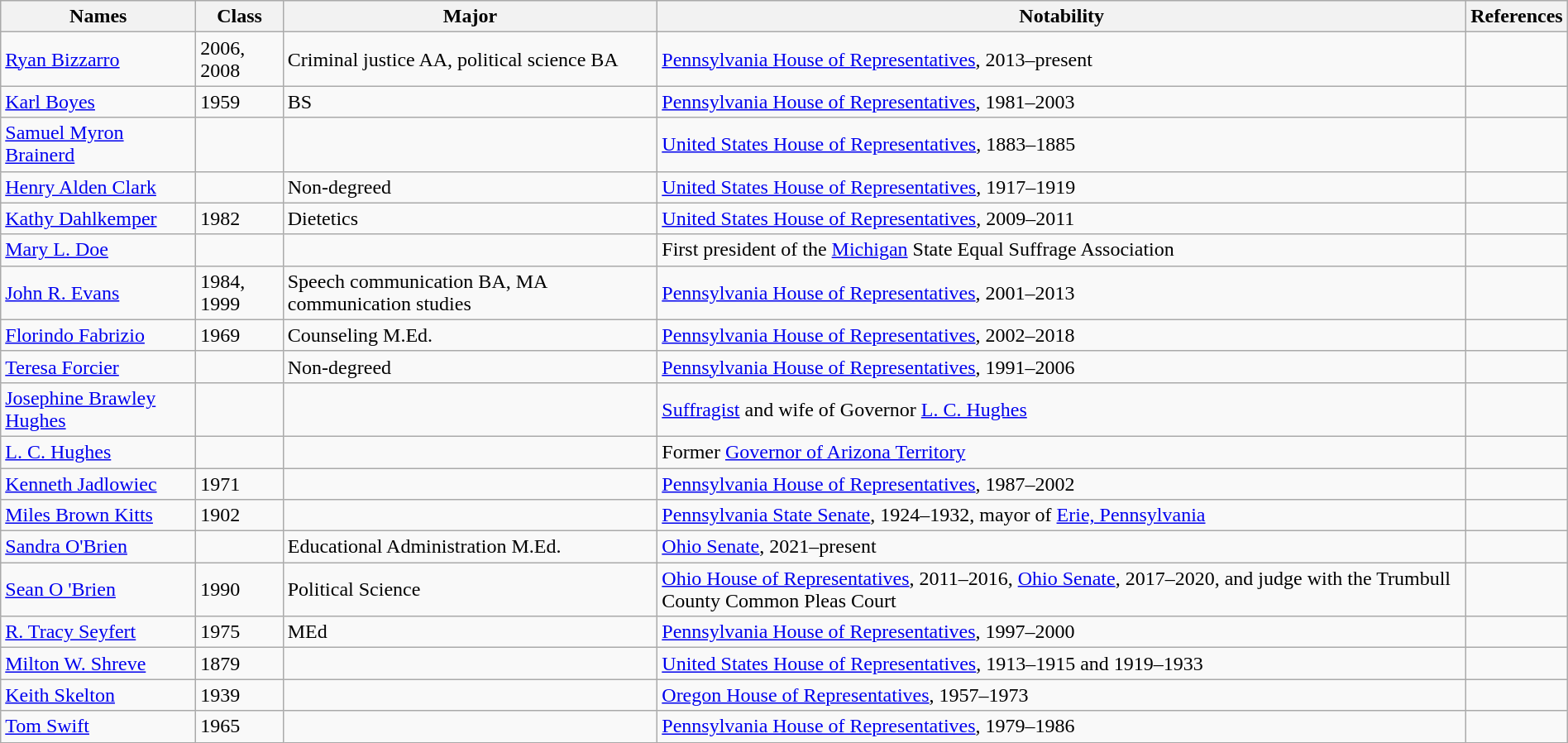<table class="wikitable sortable" style="width:100%;">
<tr>
<th>Names</th>
<th>Class</th>
<th>Major</th>
<th>Notability</th>
<th>References</th>
</tr>
<tr>
<td><a href='#'>Ryan Bizzarro</a></td>
<td>2006, 2008</td>
<td>Criminal justice AA, political science BA</td>
<td><a href='#'>Pennsylvania House of Representatives</a>, 2013–present</td>
<td></td>
</tr>
<tr>
<td><a href='#'>Karl Boyes</a></td>
<td>1959</td>
<td>BS</td>
<td><a href='#'>Pennsylvania House of Representatives</a>, 1981–2003</td>
<td></td>
</tr>
<tr>
<td><a href='#'>Samuel Myron Brainerd</a></td>
<td></td>
<td></td>
<td><a href='#'>United States House of Representatives</a>, 1883–1885</td>
<td></td>
</tr>
<tr>
<td><a href='#'>Henry Alden Clark</a></td>
<td></td>
<td>Non-degreed</td>
<td><a href='#'>United States House of Representatives</a>, 1917–1919</td>
<td></td>
</tr>
<tr>
<td><a href='#'>Kathy Dahlkemper</a></td>
<td>1982</td>
<td>Dietetics</td>
<td><a href='#'>United States House of Representatives</a>, 2009–2011</td>
<td></td>
</tr>
<tr>
<td><a href='#'>Mary L. Doe</a></td>
<td></td>
<td></td>
<td>First president of the <a href='#'>Michigan</a> State Equal Suffrage Association</td>
<td></td>
</tr>
<tr>
<td><a href='#'>John R. Evans</a></td>
<td>1984, 1999</td>
<td>Speech communication BA, MA communication studies</td>
<td><a href='#'>Pennsylvania House of Representatives</a>, 2001–2013</td>
<td></td>
</tr>
<tr>
<td><a href='#'>Florindo Fabrizio</a></td>
<td>1969</td>
<td>Counseling M.Ed.</td>
<td><a href='#'>Pennsylvania House of Representatives</a>, 2002–2018</td>
<td></td>
</tr>
<tr>
<td><a href='#'>Teresa Forcier</a></td>
<td></td>
<td>Non-degreed</td>
<td><a href='#'>Pennsylvania House of Representatives</a>, 1991–2006</td>
<td></td>
</tr>
<tr>
<td><a href='#'>Josephine Brawley Hughes</a></td>
<td></td>
<td></td>
<td><a href='#'>Suffragist</a> and wife of Governor <a href='#'>L. C. Hughes</a></td>
<td></td>
</tr>
<tr>
<td><a href='#'>L. C. Hughes</a></td>
<td></td>
<td></td>
<td>Former <a href='#'>Governor of Arizona Territory</a></td>
<td></td>
</tr>
<tr>
<td><a href='#'>Kenneth Jadlowiec</a></td>
<td>1971</td>
<td></td>
<td><a href='#'>Pennsylvania House of Representatives</a>, 1987–2002</td>
<td></td>
</tr>
<tr>
<td><a href='#'>Miles Brown Kitts</a></td>
<td>1902</td>
<td></td>
<td><a href='#'>Pennsylvania State Senate</a>, 1924–1932, mayor of <a href='#'>Erie, Pennsylvania</a></td>
<td></td>
</tr>
<tr>
<td><a href='#'>Sandra O'Brien</a></td>
<td></td>
<td>Educational Administration M.Ed.</td>
<td><a href='#'>Ohio Senate</a>, 2021–present</td>
<td></td>
</tr>
<tr>
<td><a href='#'>Sean O 'Brien</a></td>
<td>1990</td>
<td>Political Science</td>
<td><a href='#'>Ohio House of Representatives</a>, 2011–2016, <a href='#'>Ohio Senate</a>, 2017–2020, and judge with the Trumbull County Common Pleas Court</td>
<td></td>
</tr>
<tr>
<td><a href='#'>R. Tracy Seyfert</a></td>
<td>1975</td>
<td>MEd</td>
<td><a href='#'>Pennsylvania House of Representatives</a>, 1997–2000</td>
<td></td>
</tr>
<tr>
<td><a href='#'>Milton W. Shreve</a></td>
<td>1879</td>
<td></td>
<td><a href='#'>United States House of Representatives</a>, 1913–1915 and 1919–1933</td>
<td></td>
</tr>
<tr>
<td><a href='#'>Keith Skelton</a></td>
<td>1939</td>
<td></td>
<td><a href='#'>Oregon House of Representatives</a>, 1957–1973</td>
<td></td>
</tr>
<tr>
<td><a href='#'>Tom Swift</a></td>
<td>1965</td>
<td></td>
<td><a href='#'>Pennsylvania House of Representatives</a>, 1979–1986</td>
<td></td>
</tr>
</table>
